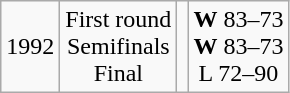<table class="wikitable" style="text-align:center">
<tr>
<td>1992</td>
<td>First round<br>Semifinals<br>Final</td>
<td><br><br></td>
<td><strong>W</strong> 83–73<br><strong>W</strong> 83–73<br>L 72–90</td>
</tr>
</table>
